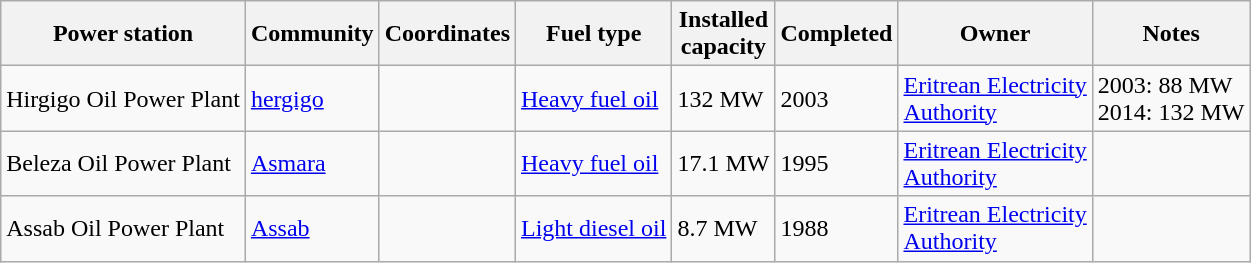<table class="wikitable sortable">
<tr>
<th>Power station</th>
<th>Community</th>
<th>Coordinates</th>
<th>Fuel type</th>
<th>Installed<br>capacity</th>
<th>Completed</th>
<th>Owner</th>
<th>Notes</th>
</tr>
<tr>
<td>Hirgigo Oil Power Plant</td>
<td><a href='#'>hergigo</a></td>
<td></td>
<td><a href='#'>Heavy fuel oil</a></td>
<td>132 MW</td>
<td>2003</td>
<td><a href='#'>Eritrean Electricity <br>Authority</a></td>
<td>2003: 88 MW<br>2014: 132 MW</td>
</tr>
<tr>
<td>Beleza Oil Power Plant</td>
<td><a href='#'>Asmara</a></td>
<td></td>
<td><a href='#'>Heavy fuel oil</a></td>
<td>17.1 MW</td>
<td>1995</td>
<td><a href='#'>Eritrean Electricity</a><br><a href='#'>Authority</a></td>
<td></td>
</tr>
<tr>
<td>Assab Oil Power Plant</td>
<td><a href='#'>Assab</a></td>
<td></td>
<td><a href='#'>Light diesel oil</a></td>
<td>8.7 MW</td>
<td>1988</td>
<td><a href='#'>Eritrean Electricity</a><br><a href='#'>Authority</a></td>
<td></td>
</tr>
</table>
